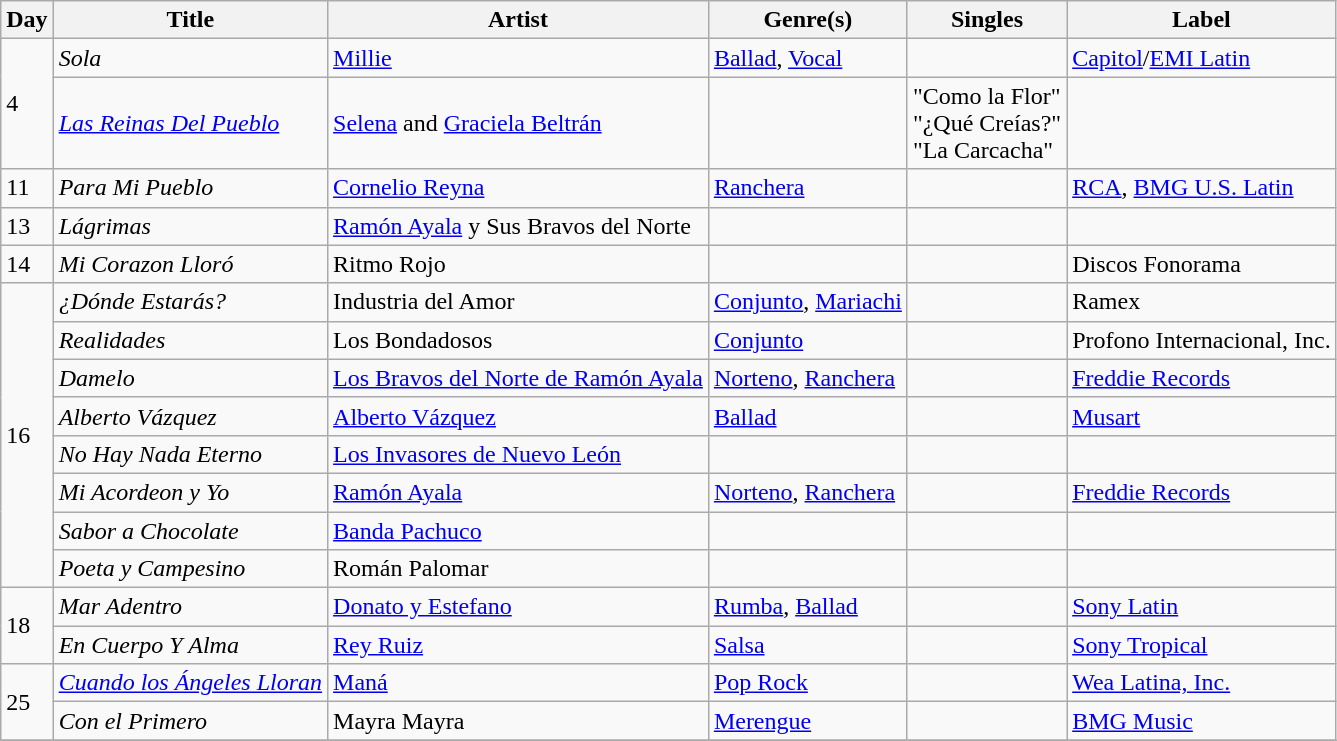<table class="wikitable sortable" style="text-align: left;">
<tr>
<th>Day</th>
<th>Title</th>
<th>Artist</th>
<th>Genre(s)</th>
<th>Singles</th>
<th>Label</th>
</tr>
<tr>
<td rowspan="2">4</td>
<td><em>Sola</em></td>
<td><a href='#'>Millie</a></td>
<td><a href='#'>Ballad</a>, <a href='#'>Vocal</a></td>
<td></td>
<td><a href='#'>Capitol</a>/<a href='#'>EMI Latin</a></td>
</tr>
<tr>
<td><em><a href='#'>Las Reinas Del Pueblo</a></em></td>
<td><a href='#'>Selena</a> and <a href='#'>Graciela Beltrán</a></td>
<td></td>
<td>"Como la Flor"<br>"¿Qué Creías?"<br>"La Carcacha"</td>
<td></td>
</tr>
<tr>
<td>11</td>
<td><em>Para Mi Pueblo</em></td>
<td><a href='#'>Cornelio Reyna</a></td>
<td><a href='#'>Ranchera</a></td>
<td></td>
<td><a href='#'>RCA</a>, <a href='#'>BMG U.S. Latin</a></td>
</tr>
<tr>
<td>13</td>
<td><em>Lágrimas</em></td>
<td><a href='#'>Ramón Ayala</a> y Sus Bravos del Norte</td>
<td></td>
<td></td>
<td></td>
</tr>
<tr>
<td>14</td>
<td><em>Mi Corazon Lloró</em></td>
<td>Ritmo Rojo</td>
<td></td>
<td></td>
<td>Discos Fonorama</td>
</tr>
<tr>
<td rowspan="8">16</td>
<td><em>¿Dónde Estarás?</em></td>
<td>Industria del Amor</td>
<td><a href='#'>Conjunto</a>, <a href='#'>Mariachi</a></td>
<td></td>
<td>Ramex</td>
</tr>
<tr>
<td><em>Realidades</em></td>
<td>Los Bondadosos</td>
<td><a href='#'>Conjunto</a></td>
<td></td>
<td>Profono Internacional, Inc.</td>
</tr>
<tr>
<td><em>Damelo</em></td>
<td><a href='#'>Los Bravos del Norte de Ramón Ayala</a></td>
<td><a href='#'>Norteno</a>, <a href='#'>Ranchera</a></td>
<td></td>
<td><a href='#'>Freddie Records</a></td>
</tr>
<tr>
<td><em>Alberto Vázquez</em></td>
<td><a href='#'>Alberto Vázquez</a></td>
<td><a href='#'>Ballad</a></td>
<td></td>
<td><a href='#'>Musart</a></td>
</tr>
<tr>
<td><em>No Hay Nada Eterno</em></td>
<td><a href='#'>Los Invasores de Nuevo León</a></td>
<td></td>
<td></td>
<td></td>
</tr>
<tr>
<td><em>Mi Acordeon y Yo</em></td>
<td><a href='#'>Ramón Ayala</a></td>
<td><a href='#'>Norteno</a>, <a href='#'>Ranchera</a></td>
<td></td>
<td><a href='#'>Freddie Records</a></td>
</tr>
<tr>
<td><em>Sabor a Chocolate</em></td>
<td><a href='#'>Banda Pachuco</a></td>
<td></td>
<td></td>
<td></td>
</tr>
<tr>
<td><em>Poeta y Campesino</em></td>
<td>Román Palomar</td>
<td></td>
<td></td>
<td></td>
</tr>
<tr>
<td rowspan="2">18</td>
<td><em>Mar Adentro</em></td>
<td><a href='#'>Donato y Estefano</a></td>
<td><a href='#'>Rumba</a>, <a href='#'>Ballad</a></td>
<td></td>
<td><a href='#'>Sony Latin</a></td>
</tr>
<tr>
<td><em>En Cuerpo Y Alma</em></td>
<td><a href='#'>Rey Ruiz</a></td>
<td><a href='#'>Salsa</a></td>
<td></td>
<td><a href='#'>Sony Tropical</a></td>
</tr>
<tr>
<td rowspan="2">25</td>
<td><em><a href='#'>Cuando los Ángeles Lloran</a></em></td>
<td><a href='#'>Maná</a></td>
<td><a href='#'>Pop Rock</a></td>
<td></td>
<td><a href='#'>Wea Latina, Inc.</a></td>
</tr>
<tr>
<td><em>Con el Primero</em></td>
<td>Mayra Mayra</td>
<td><a href='#'>Merengue</a></td>
<td></td>
<td><a href='#'>BMG Music</a></td>
</tr>
<tr>
</tr>
</table>
